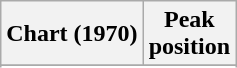<table class="wikitable sortable plainrowheaders" style="text-align:center">
<tr>
<th scope="col">Chart (1970)</th>
<th scope="col">Peak<br> position</th>
</tr>
<tr>
</tr>
<tr>
</tr>
</table>
